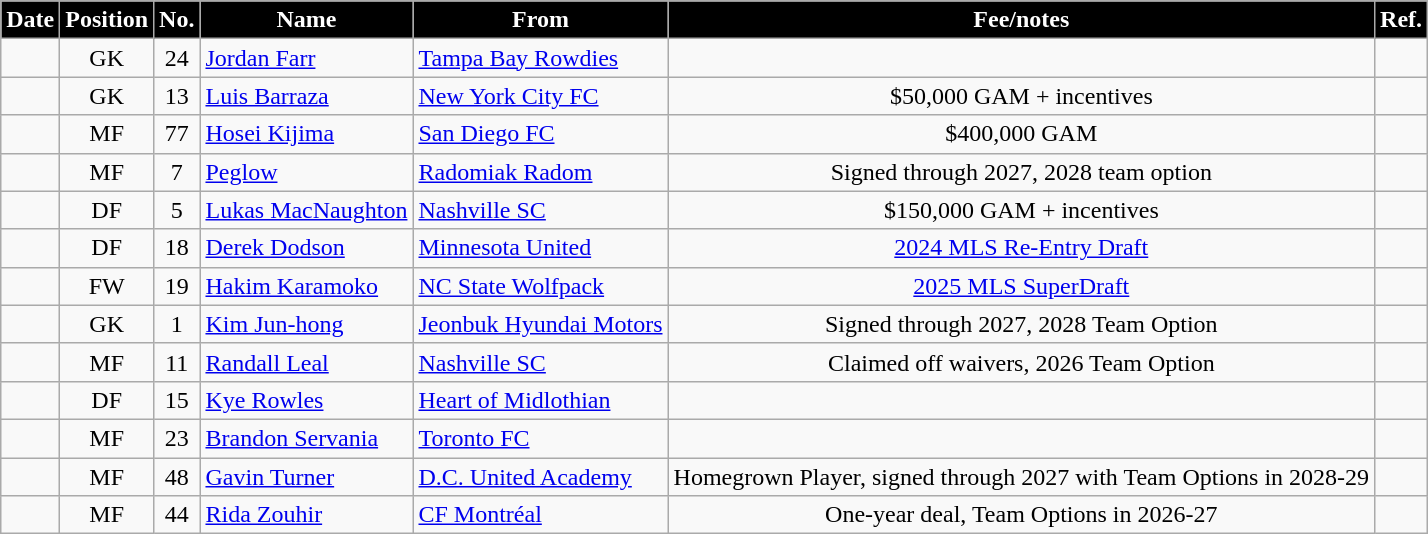<table class="wikitable" style="text-align:center; ">
<tr>
<th style="background:#000000; color:#FFFFFF;">Date</th>
<th style="background:#000000; color:#FFFFFF;">Position</th>
<th style="background:#000000; color:#FFFFFF;">No.</th>
<th style="background:#000000; color:#FFFFFF;">Name</th>
<th style="background:#000000; color:#FFFFFF;">From</th>
<th style="background:#000000; color:#FFFFFF;">Fee/notes</th>
<th style="background:#000000; color:#FFFFFF;">Ref.</th>
</tr>
<tr>
<td></td>
<td>GK</td>
<td>24</td>
<td align="left"> <a href='#'>Jordan Farr</a></td>
<td align="left"> <a href='#'>Tampa Bay Rowdies</a></td>
<td></td>
<td></td>
</tr>
<tr>
<td></td>
<td>GK</td>
<td>13</td>
<td align="left"> <a href='#'>Luis Barraza</a></td>
<td align="left"> <a href='#'>New York City FC</a></td>
<td>$50,000 GAM + incentives</td>
<td></td>
</tr>
<tr>
<td></td>
<td>MF</td>
<td>77</td>
<td align="left"> <a href='#'>Hosei Kijima</a></td>
<td align="left"> <a href='#'>San Diego FC</a></td>
<td>$400,000 GAM</td>
<td></td>
</tr>
<tr>
<td></td>
<td>MF</td>
<td>7</td>
<td align="left"> <a href='#'>Peglow</a></td>
<td align="left"> <a href='#'>Radomiak Radom</a></td>
<td>Signed through 2027, 2028 team option</td>
<td></td>
</tr>
<tr>
<td></td>
<td>DF</td>
<td>5</td>
<td align="left"> <a href='#'>Lukas MacNaughton</a></td>
<td align="left"> <a href='#'>Nashville SC</a></td>
<td>$150,000 GAM + incentives</td>
<td></td>
</tr>
<tr>
<td></td>
<td>DF</td>
<td>18</td>
<td align="left"> <a href='#'>Derek Dodson</a></td>
<td align="left"> <a href='#'>Minnesota United</a></td>
<td><a href='#'>2024 MLS Re-Entry Draft</a></td>
<td></td>
</tr>
<tr>
<td></td>
<td>FW</td>
<td>19</td>
<td align="left"> <a href='#'>Hakim Karamoko</a></td>
<td align="left"> <a href='#'>NC State Wolfpack</a></td>
<td><a href='#'>2025 MLS SuperDraft</a></td>
<td></td>
</tr>
<tr>
<td></td>
<td>GK</td>
<td>1</td>
<td align="left"> <a href='#'>Kim Jun-hong</a></td>
<td align="left"> <a href='#'>Jeonbuk Hyundai Motors</a></td>
<td>Signed through 2027, 2028 Team Option</td>
<td></td>
</tr>
<tr>
<td></td>
<td>MF</td>
<td>11</td>
<td align="left"> <a href='#'>Randall Leal</a></td>
<td align="left"> <a href='#'>Nashville SC</a></td>
<td>Claimed off waivers, 2026 Team Option</td>
<td></td>
</tr>
<tr>
<td></td>
<td>DF</td>
<td>15</td>
<td align="left"> <a href='#'>Kye Rowles</a></td>
<td align="left"> <a href='#'>Heart of Midlothian</a></td>
<td></td>
<td></td>
</tr>
<tr>
<td></td>
<td>MF</td>
<td>23</td>
<td align="left"> <a href='#'>Brandon Servania</a></td>
<td align="left"> <a href='#'>Toronto FC</a></td>
<td></td>
<td></td>
</tr>
<tr>
<td></td>
<td>MF</td>
<td>48</td>
<td align="left"> <a href='#'>Gavin Turner</a></td>
<td align="left"> <a href='#'>D.C. United Academy</a></td>
<td>Homegrown Player, signed through 2027 with Team Options in 2028-29</td>
<td></td>
</tr>
<tr>
<td></td>
<td>MF</td>
<td>44</td>
<td align="left"> <a href='#'>Rida Zouhir</a></td>
<td align="left"> <a href='#'>CF Montréal</a></td>
<td>One-year deal, Team Options in 2026-27</td>
<td></td>
</tr>
</table>
